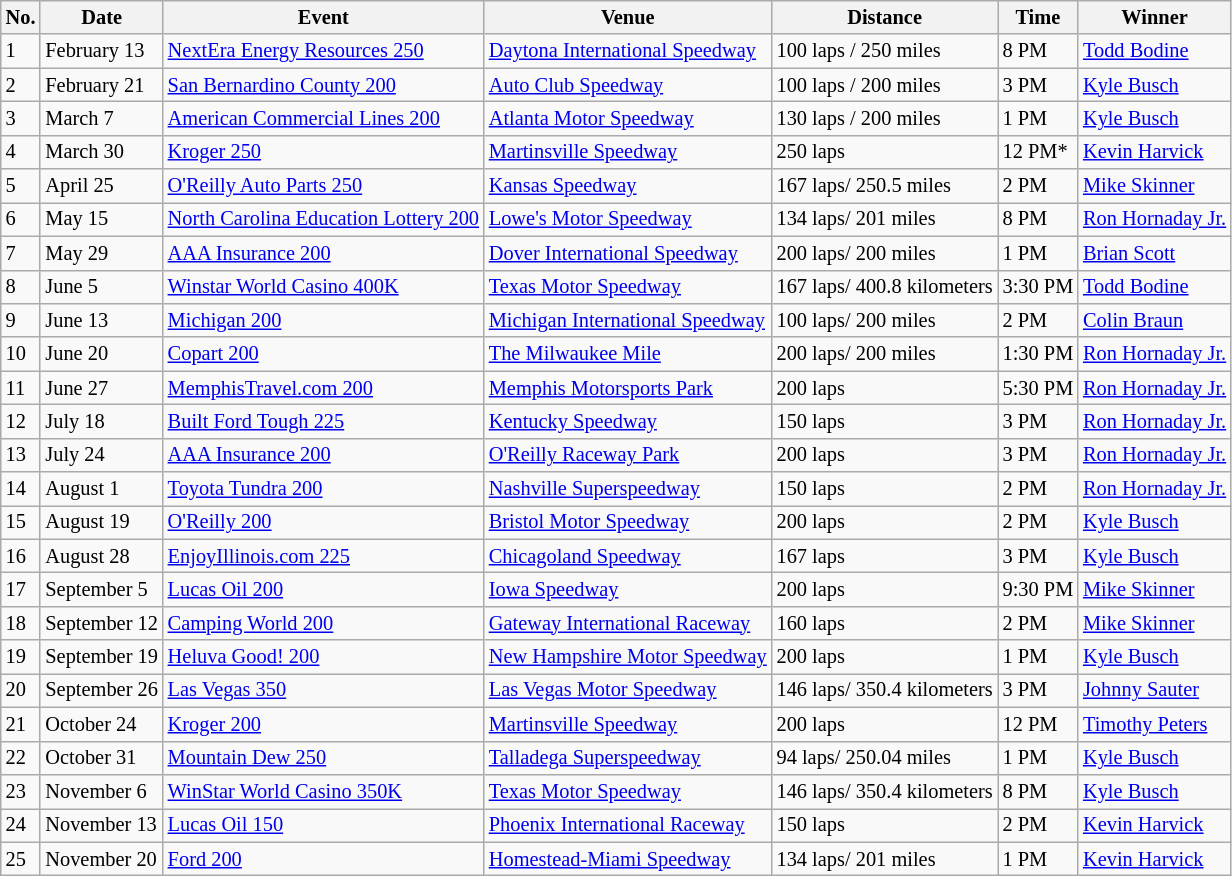<table {| class="wikitable" style="font-size: 85%">
<tr>
<th>No.</th>
<th>Date</th>
<th>Event</th>
<th>Venue</th>
<th>Distance</th>
<th>Time</th>
<th>Winner</th>
</tr>
<tr>
<td>1</td>
<td>February 13</td>
<td><a href='#'>NextEra Energy Resources 250</a></td>
<td><a href='#'>Daytona International Speedway</a></td>
<td>100 laps / 250 miles</td>
<td>8 PM</td>
<td><a href='#'>Todd Bodine</a></td>
</tr>
<tr>
<td>2</td>
<td>February 21</td>
<td><a href='#'>San Bernardino County 200</a></td>
<td><a href='#'>Auto Club Speedway</a></td>
<td>100 laps / 200 miles</td>
<td>3 PM</td>
<td><a href='#'>Kyle Busch</a></td>
</tr>
<tr>
<td>3</td>
<td>March 7</td>
<td><a href='#'>American Commercial Lines 200</a></td>
<td><a href='#'>Atlanta Motor Speedway</a></td>
<td>130 laps / 200 miles</td>
<td>1 PM</td>
<td><a href='#'>Kyle Busch</a></td>
</tr>
<tr>
<td>4</td>
<td>March 30</td>
<td><a href='#'>Kroger 250</a></td>
<td><a href='#'>Martinsville Speedway</a></td>
<td>250 laps</td>
<td>12 PM*</td>
<td><a href='#'>Kevin Harvick</a></td>
</tr>
<tr>
<td>5</td>
<td>April 25</td>
<td><a href='#'>O'Reilly Auto Parts 250</a></td>
<td><a href='#'>Kansas Speedway</a></td>
<td>167 laps/ 250.5 miles</td>
<td>2 PM</td>
<td><a href='#'>Mike Skinner</a></td>
</tr>
<tr>
<td>6</td>
<td>May 15</td>
<td><a href='#'>North Carolina Education Lottery 200</a></td>
<td><a href='#'>Lowe's Motor Speedway</a></td>
<td>134 laps/ 201 miles</td>
<td>8 PM</td>
<td><a href='#'>Ron Hornaday Jr.</a></td>
</tr>
<tr>
<td>7</td>
<td>May 29</td>
<td><a href='#'>AAA Insurance 200</a></td>
<td><a href='#'>Dover International Speedway</a></td>
<td>200 laps/ 200 miles</td>
<td>1 PM</td>
<td><a href='#'>Brian Scott</a></td>
</tr>
<tr>
<td>8</td>
<td>June 5</td>
<td><a href='#'>Winstar World Casino 400K</a></td>
<td><a href='#'>Texas Motor Speedway</a></td>
<td>167 laps/ 400.8 kilometers</td>
<td>3:30 PM</td>
<td><a href='#'>Todd Bodine</a></td>
</tr>
<tr>
<td>9</td>
<td>June 13</td>
<td><a href='#'>Michigan 200</a></td>
<td><a href='#'>Michigan International Speedway</a></td>
<td>100 laps/ 200 miles</td>
<td>2 PM</td>
<td><a href='#'>Colin Braun</a></td>
</tr>
<tr>
<td>10</td>
<td>June 20</td>
<td><a href='#'>Copart 200</a></td>
<td><a href='#'>The Milwaukee Mile</a></td>
<td>200 laps/ 200 miles</td>
<td>1:30 PM</td>
<td><a href='#'>Ron Hornaday Jr.</a></td>
</tr>
<tr>
<td>11</td>
<td>June 27</td>
<td><a href='#'>MemphisTravel.com 200</a></td>
<td><a href='#'>Memphis Motorsports Park</a></td>
<td>200 laps</td>
<td>5:30 PM</td>
<td><a href='#'>Ron Hornaday Jr.</a></td>
</tr>
<tr>
<td>12</td>
<td>July 18</td>
<td><a href='#'>Built Ford Tough 225</a></td>
<td><a href='#'>Kentucky Speedway</a></td>
<td>150 laps</td>
<td>3 PM</td>
<td><a href='#'>Ron Hornaday Jr.</a></td>
</tr>
<tr>
<td>13</td>
<td>July 24</td>
<td><a href='#'>AAA Insurance 200</a></td>
<td><a href='#'>O'Reilly Raceway Park</a></td>
<td>200 laps</td>
<td>3 PM</td>
<td><a href='#'>Ron Hornaday Jr.</a></td>
</tr>
<tr>
<td>14</td>
<td>August 1</td>
<td><a href='#'>Toyota Tundra 200</a></td>
<td><a href='#'>Nashville Superspeedway</a></td>
<td>150 laps</td>
<td>2 PM</td>
<td><a href='#'>Ron Hornaday Jr.</a></td>
</tr>
<tr>
<td>15</td>
<td>August 19</td>
<td><a href='#'>O'Reilly 200</a></td>
<td><a href='#'>Bristol Motor Speedway</a></td>
<td>200 laps</td>
<td>2 PM</td>
<td><a href='#'>Kyle Busch</a></td>
</tr>
<tr>
<td>16</td>
<td>August 28</td>
<td><a href='#'>EnjoyIllinois.com 225</a></td>
<td><a href='#'>Chicagoland Speedway</a></td>
<td>167 laps</td>
<td>3 PM</td>
<td><a href='#'>Kyle Busch</a></td>
</tr>
<tr>
<td>17</td>
<td>September 5</td>
<td><a href='#'>Lucas Oil 200</a></td>
<td><a href='#'>Iowa Speedway</a></td>
<td>200 laps</td>
<td>9:30 PM</td>
<td><a href='#'>Mike Skinner</a></td>
</tr>
<tr>
<td>18</td>
<td>September 12</td>
<td><a href='#'>Camping World 200</a></td>
<td><a href='#'>Gateway International Raceway</a></td>
<td>160 laps</td>
<td>2 PM</td>
<td><a href='#'>Mike Skinner</a></td>
</tr>
<tr>
<td>19</td>
<td>September 19</td>
<td><a href='#'>Heluva Good! 200</a></td>
<td><a href='#'>New Hampshire Motor Speedway</a></td>
<td>200 laps</td>
<td>1 PM</td>
<td><a href='#'>Kyle Busch</a></td>
</tr>
<tr>
<td>20</td>
<td>September 26</td>
<td><a href='#'>Las Vegas 350</a></td>
<td><a href='#'>Las Vegas Motor Speedway</a></td>
<td>146 laps/ 350.4 kilometers</td>
<td>3 PM</td>
<td><a href='#'>Johnny Sauter</a></td>
</tr>
<tr>
<td>21</td>
<td>October 24</td>
<td><a href='#'>Kroger 200</a></td>
<td><a href='#'>Martinsville Speedway</a></td>
<td>200 laps</td>
<td>12 PM</td>
<td><a href='#'>Timothy Peters</a></td>
</tr>
<tr>
<td>22</td>
<td>October 31</td>
<td><a href='#'>Mountain Dew 250</a></td>
<td><a href='#'>Talladega Superspeedway</a></td>
<td>94 laps/ 250.04 miles</td>
<td>1 PM</td>
<td><a href='#'>Kyle Busch</a></td>
</tr>
<tr>
<td>23</td>
<td>November 6</td>
<td><a href='#'>WinStar World Casino 350K</a></td>
<td><a href='#'>Texas Motor Speedway</a></td>
<td>146 laps/ 350.4 kilometers</td>
<td>8 PM</td>
<td><a href='#'>Kyle Busch</a></td>
</tr>
<tr>
<td>24</td>
<td>November 13</td>
<td><a href='#'>Lucas Oil 150</a></td>
<td><a href='#'>Phoenix International Raceway</a></td>
<td>150 laps</td>
<td>2 PM</td>
<td><a href='#'>Kevin Harvick</a></td>
</tr>
<tr>
<td>25</td>
<td>November 20</td>
<td><a href='#'>Ford 200</a></td>
<td><a href='#'>Homestead-Miami Speedway</a></td>
<td>134 laps/ 201 miles</td>
<td>1 PM</td>
<td><a href='#'>Kevin Harvick</a></td>
</tr>
</table>
